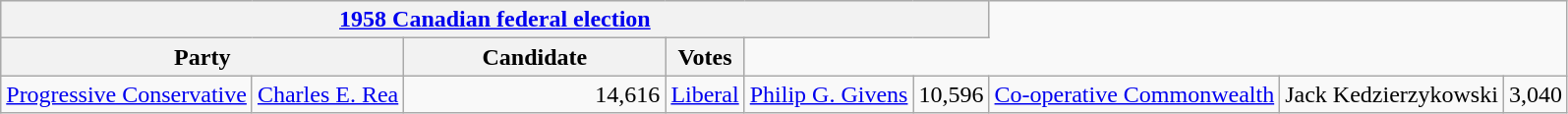<table class="wikitable">
<tr style="background:#e9e9e9;">
<th colspan="6"><a href='#'>1958 Canadian federal election</a></th>
</tr>
<tr style="background:#e9e9e9;">
<th colspan="2" style="width: 200px">Party</th>
<th style="width: 170px">Candidate</th>
<th style="width: 40px">Votes</th>
</tr>
<tr>
<td><a href='#'>Progressive Conservative</a></td>
<td><a href='#'>Charles E. Rea</a></td>
<td align="right">14,616<br></td>
<td><a href='#'>Liberal</a></td>
<td><a href='#'>Philip G. Givens</a></td>
<td align="right">10,596<br></td>
<td><a href='#'>Co-operative Commonwealth</a></td>
<td>Jack Kedzierzykowski</td>
<td align="right">3,040<br>
</td>
</tr>
</table>
